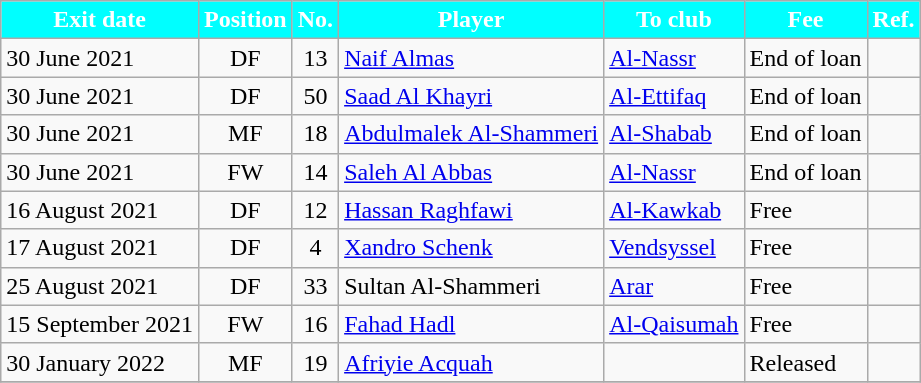<table class="wikitable sortable">
<tr>
<th style="background:cyan; color:white;"><strong>Exit date</strong></th>
<th style="background:cyan; color:white;"><strong>Position</strong></th>
<th style="background:cyan; color:white;"><strong>No.</strong></th>
<th style="background:cyan; color:white;"><strong>Player</strong></th>
<th style="background:cyan; color:white;"><strong>To club</strong></th>
<th style="background:cyan; color:white;"><strong>Fee</strong></th>
<th style="background:cyan; color:white;"><strong>Ref.</strong></th>
</tr>
<tr>
<td>30 June 2021</td>
<td style="text-align:center;">DF</td>
<td style="text-align:center;">13</td>
<td style="text-align:left;"> <a href='#'>Naif Almas</a></td>
<td style="text-align:left;"> <a href='#'>Al-Nassr</a></td>
<td>End of loan</td>
<td></td>
</tr>
<tr>
<td>30 June 2021</td>
<td style="text-align:center;">DF</td>
<td style="text-align:center;">50</td>
<td style="text-align:left;"> <a href='#'>Saad Al Khayri</a></td>
<td style="text-align:left;"> <a href='#'>Al-Ettifaq</a></td>
<td>End of loan</td>
<td></td>
</tr>
<tr>
<td>30 June 2021</td>
<td style="text-align:center;">MF</td>
<td style="text-align:center;">18</td>
<td style="text-align:left;"> <a href='#'>Abdulmalek Al-Shammeri</a></td>
<td style="text-align:left;"> <a href='#'>Al-Shabab</a></td>
<td>End of loan</td>
<td></td>
</tr>
<tr>
<td>30 June 2021</td>
<td style="text-align:center;">FW</td>
<td style="text-align:center;">14</td>
<td style="text-align:left;"> <a href='#'>Saleh Al Abbas</a></td>
<td style="text-align:left;"> <a href='#'>Al-Nassr</a></td>
<td>End of loan</td>
<td></td>
</tr>
<tr>
<td>16 August 2021</td>
<td style="text-align:center;">DF</td>
<td style="text-align:center;">12</td>
<td style="text-align:left;"> <a href='#'>Hassan Raghfawi</a></td>
<td style="text-align:left;"> <a href='#'>Al-Kawkab</a></td>
<td>Free</td>
<td></td>
</tr>
<tr>
<td>17 August 2021</td>
<td style="text-align:center;">DF</td>
<td style="text-align:center;">4</td>
<td style="text-align:left;"> <a href='#'>Xandro Schenk</a></td>
<td style="text-align:left;"> <a href='#'>Vendsyssel</a></td>
<td>Free</td>
<td></td>
</tr>
<tr>
<td>25 August 2021</td>
<td style="text-align:center;">DF</td>
<td style="text-align:center;">33</td>
<td style="text-align:left;"> Sultan Al-Shammeri</td>
<td style="text-align:left;"> <a href='#'>Arar</a></td>
<td>Free</td>
<td></td>
</tr>
<tr>
<td>15 September 2021</td>
<td style="text-align:center;">FW</td>
<td style="text-align:center;">16</td>
<td style="text-align:left;"> <a href='#'>Fahad Hadl</a></td>
<td style="text-align:left;"> <a href='#'>Al-Qaisumah</a></td>
<td>Free</td>
<td></td>
</tr>
<tr>
<td>30 January 2022</td>
<td style="text-align:center;">MF</td>
<td style="text-align:center;">19</td>
<td style="text-align:left;"> <a href='#'>Afriyie Acquah</a></td>
<td style="text-align:left;"></td>
<td>Released</td>
<td></td>
</tr>
<tr>
</tr>
</table>
